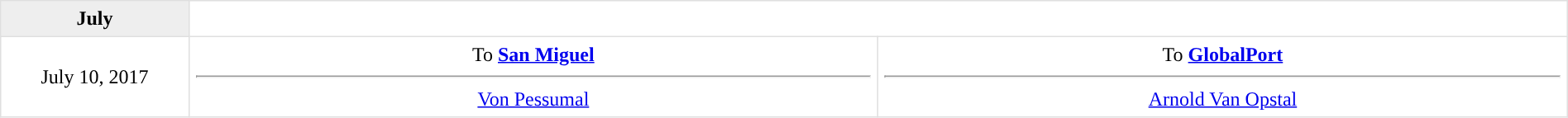<table border=1 style="border-collapse:collapse; text-align: center; width: 100%" bordercolor="#DFDFDF"  cellpadding="5">
<tr bgcolor="eeeeee">
<th>July</th>
</tr>
<tr>
<td style="width:12%">July 10, 2017</td>
<td style="width:44%" valign="top">To <strong><a href='#'>San Miguel</a></strong><hr><a href='#'>Von Pessumal</a></td>
<td style="width:44%" valign="top">To <strong><a href='#'>GlobalPort</a></strong><hr><a href='#'>Arnold Van Opstal</a></td>
</tr>
</table>
